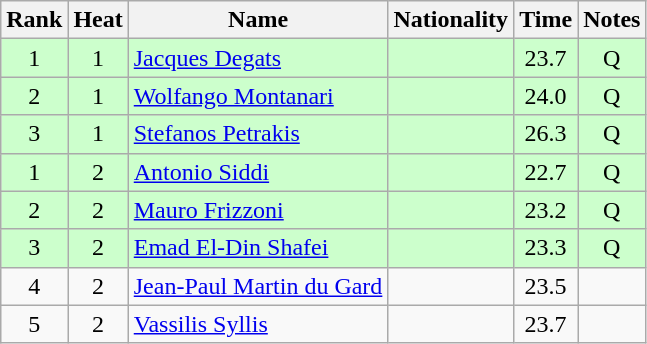<table class="wikitable sortable" style="text-align:center">
<tr>
<th>Rank</th>
<th>Heat</th>
<th>Name</th>
<th>Nationality</th>
<th>Time</th>
<th>Notes</th>
</tr>
<tr bgcolor=ccffcc>
<td>1</td>
<td>1</td>
<td align=left><a href='#'>Jacques Degats</a></td>
<td align=left></td>
<td>23.7</td>
<td>Q</td>
</tr>
<tr bgcolor=ccffcc>
<td>2</td>
<td>1</td>
<td align=left><a href='#'>Wolfango Montanari</a></td>
<td align=left></td>
<td>24.0</td>
<td>Q</td>
</tr>
<tr bgcolor=ccffcc>
<td>3</td>
<td>1</td>
<td align=left><a href='#'>Stefanos Petrakis</a></td>
<td align=left></td>
<td>26.3</td>
<td>Q</td>
</tr>
<tr bgcolor=ccffcc>
<td>1</td>
<td>2</td>
<td align=left><a href='#'>Antonio Siddi</a></td>
<td align=left></td>
<td>22.7</td>
<td>Q</td>
</tr>
<tr bgcolor=ccffcc>
<td>2</td>
<td>2</td>
<td align=left><a href='#'>Mauro Frizzoni</a></td>
<td align=left></td>
<td>23.2</td>
<td>Q</td>
</tr>
<tr bgcolor=ccffcc>
<td>3</td>
<td>2</td>
<td align=left><a href='#'>Emad El-Din Shafei</a></td>
<td align=left></td>
<td>23.3</td>
<td>Q</td>
</tr>
<tr>
<td>4</td>
<td>2</td>
<td align=left><a href='#'>Jean-Paul Martin du Gard</a></td>
<td align=left></td>
<td>23.5</td>
<td></td>
</tr>
<tr>
<td>5</td>
<td>2</td>
<td align=left><a href='#'>Vassilis Syllis</a></td>
<td align=left></td>
<td>23.7</td>
<td></td>
</tr>
</table>
